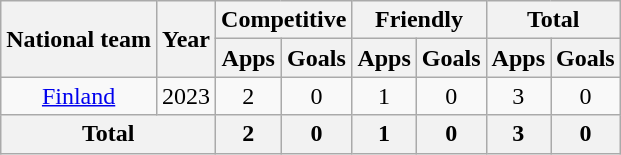<table class="wikitable" style="text-align:center">
<tr>
<th rowspan="2">National team</th>
<th rowspan="2">Year</th>
<th colspan="2">Competitive</th>
<th colspan="2">Friendly</th>
<th colspan="2">Total</th>
</tr>
<tr>
<th>Apps</th>
<th>Goals</th>
<th>Apps</th>
<th>Goals</th>
<th>Apps</th>
<th>Goals</th>
</tr>
<tr>
<td rowspan=1><a href='#'>Finland</a></td>
<td>2023</td>
<td>2</td>
<td>0</td>
<td>1</td>
<td>0</td>
<td>3</td>
<td>0</td>
</tr>
<tr>
<th colspan=2>Total</th>
<th>2</th>
<th>0</th>
<th>1</th>
<th>0</th>
<th>3</th>
<th>0</th>
</tr>
</table>
